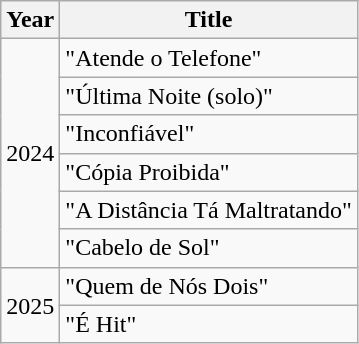<table class="wikitable">
<tr>
<th>Year</th>
<th>Title</th>
</tr>
<tr>
<td rowspan="6">2024</td>
<td>"Atende o Telefone" </td>
</tr>
<tr>
<td>"Última Noite (solo)"</td>
</tr>
<tr>
<td>"Inconfiável"</td>
</tr>
<tr>
<td>"Cópia Proibida"</td>
</tr>
<tr>
<td>"A Distância Tá Maltratando" </td>
</tr>
<tr>
<td>"Cabelo de Sol" </td>
</tr>
<tr>
<td rowspan="2">2025</td>
<td>"Quem de Nós Dois"</td>
</tr>
<tr>
<td>"É Hit" </td>
</tr>
</table>
